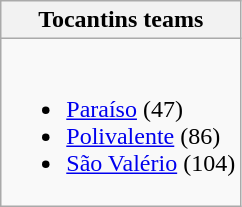<table class="wikitable">
<tr>
<th>Tocantins teams</th>
</tr>
<tr>
<td><br><ul><li> <a href='#'>Paraíso</a> (47)</li><li> <a href='#'>Polivalente</a> (86)</li><li> <a href='#'>São Valério</a> (104)</li></ul></td>
</tr>
</table>
